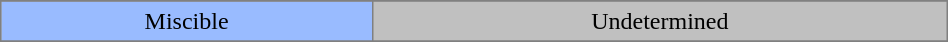<table border=2 cellpadding=4 style="margin-left:auto;margin-right:auto;text-align:center;background:silver;border:1px solid gray;border-collapse:collapse;width:50%;font-size:100%;">
<tr>
</tr>
<tr>
<td style = "background:#99bbff">Miscible</td>
<td style = "background:silver">Undetermined</td>
</tr>
<tr>
</tr>
</table>
